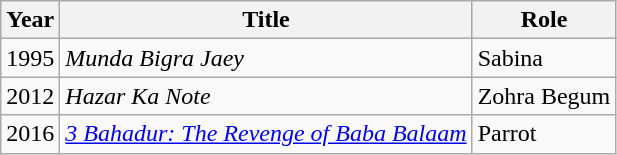<table class="wikitable sortable plainrowheaders">
<tr style="text-align:center;">
<th scope="col">Year</th>
<th scope="col">Title</th>
<th scope="col">Role</th>
</tr>
<tr>
<td>1995</td>
<td><em>Munda Bigra Jaey</em></td>
<td>Sabina</td>
</tr>
<tr>
<td>2012</td>
<td><em>Hazar Ka Note</em></td>
<td>Zohra Begum</td>
</tr>
<tr>
<td>2016</td>
<td><em><a href='#'>3 Bahadur: The Revenge of Baba Balaam</a></em></td>
<td>Parrot</td>
</tr>
</table>
